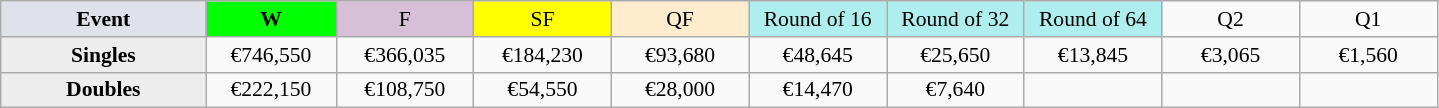<table class=wikitable style=font-size:90%;text-align:center>
<tr>
<td width=130 bgcolor=dfe2e9><strong>Event</strong></td>
<td width=80 bgcolor=lime><strong>W</strong></td>
<td width=85 bgcolor=thistle>F</td>
<td width=85 bgcolor=ffff00>SF</td>
<td width=85 bgcolor=ffebcd>QF</td>
<td width=85 bgcolor=afeeee>Round of 16</td>
<td width=85 bgcolor=afeeee>Round of 32</td>
<td width=85 bgcolor=afeeee>Round of 64</td>
<td width=85>Q2</td>
<td width=85>Q1</td>
</tr>
<tr>
<th style=background:#ededed>Singles</th>
<td>€746,550</td>
<td>€366,035</td>
<td>€184,230</td>
<td>€93,680</td>
<td>€48,645</td>
<td>€25,650</td>
<td>€13,845</td>
<td>€3,065</td>
<td>€1,560</td>
</tr>
<tr>
<th style=background:#ededed>Doubles</th>
<td>€222,150</td>
<td>€108,750</td>
<td>€54,550</td>
<td>€28,000</td>
<td>€14,470</td>
<td>€7,640</td>
<td></td>
<td></td>
<td></td>
</tr>
</table>
